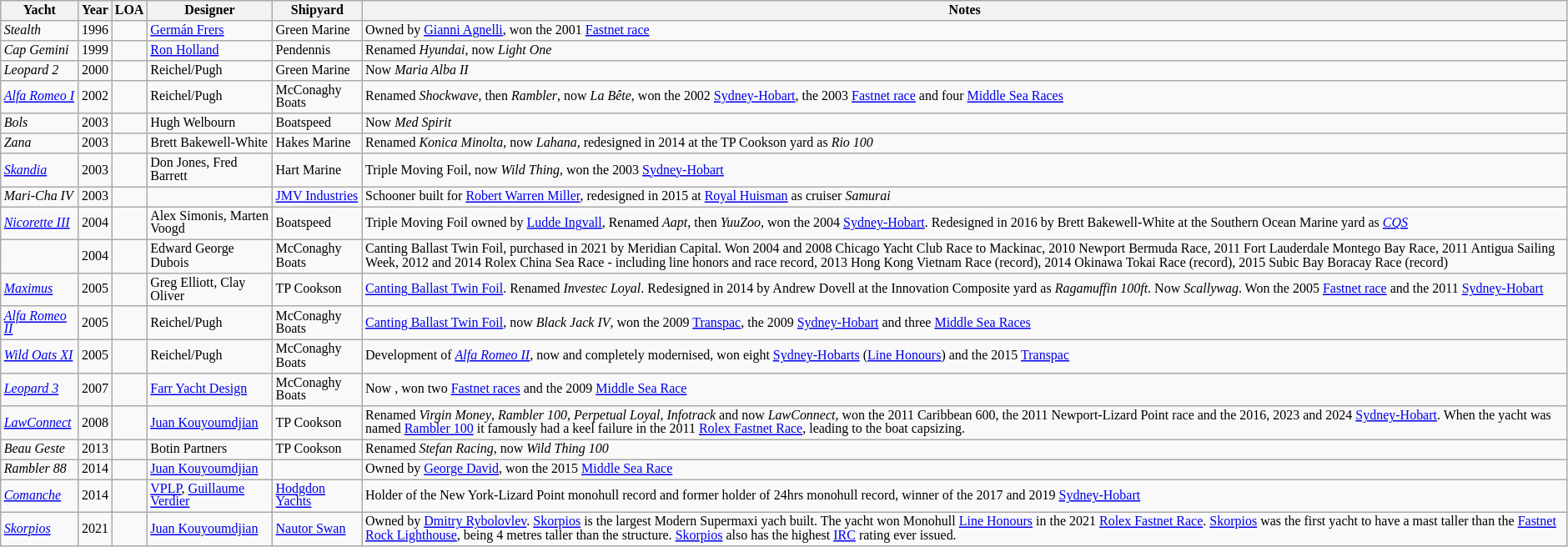<table class="wikitable sortable" style=font-size:8pt;line-height:1>
<tr>
<th>Yacht</th>
<th>Year</th>
<th data-sort-type=number>LOA</th>
<th>Designer</th>
<th>Shipyard</th>
<th>Notes</th>
</tr>
<tr>
<td><em>Stealth</em></td>
<td>1996</td>
<td></td>
<td><a href='#'>Germán Frers</a></td>
<td> Green Marine</td>
<td>Owned by <a href='#'>Gianni Agnelli</a>, won the 2001 <a href='#'>Fastnet race</a></td>
</tr>
<tr>
<td><em>Cap Gemini</em></td>
<td>1999</td>
<td></td>
<td><a href='#'>Ron Holland</a></td>
<td> Pendennis</td>
<td>Renamed <em>Hyundai</em>, now <em>Light One</em></td>
</tr>
<tr>
<td><em>Leopard 2</em></td>
<td>2000</td>
<td></td>
<td>Reichel/Pugh</td>
<td> Green Marine</td>
<td>Now <em>Maria Alba II</em></td>
</tr>
<tr>
<td><em><a href='#'>Alfa Romeo I</a></em></td>
<td>2002</td>
<td></td>
<td>Reichel/Pugh</td>
<td> McConaghy Boats</td>
<td>Renamed <em>Shockwave</em>, then <em>Rambler</em>, now <em>La Bête</em>, won the 2002 <a href='#'>Sydney-Hobart</a>, the 2003 <a href='#'>Fastnet race</a> and four <a href='#'>Middle Sea Races</a></td>
</tr>
<tr>
<td><em>Bols</em></td>
<td>2003</td>
<td></td>
<td>Hugh Welbourn</td>
<td> Boatspeed</td>
<td>Now <em>Med Spirit</em></td>
</tr>
<tr>
<td><em>Zana</em></td>
<td>2003</td>
<td></td>
<td>Brett Bakewell-White</td>
<td> Hakes Marine</td>
<td>Renamed <em>Konica Minolta</em>, now <em>Lahana</em>, redesigned in 2014 at the TP Cookson yard as  <em>Rio 100</em></td>
</tr>
<tr>
<td><em><a href='#'>Skandia</a></em></td>
<td>2003</td>
<td></td>
<td>Don Jones, Fred Barrett</td>
<td> Hart Marine</td>
<td>Triple Moving Foil, now <em>Wild Thing</em>, won the 2003 <a href='#'>Sydney-Hobart</a></td>
</tr>
<tr>
<td><em>Mari-Cha IV</em></td>
<td>2003</td>
<td data-sort-type=number></td>
<td></td>
<td> <a href='#'>JMV Industries</a></td>
<td>Schooner built for <a href='#'>Robert Warren Miller</a>, redesigned in 2015 at <a href='#'>Royal Huisman</a> as cruiser <em>Samurai</em></td>
</tr>
<tr>
<td><em><a href='#'>Nicorette III</a></em></td>
<td>2004</td>
<td></td>
<td>Alex Simonis, Marten Voogd</td>
<td> Boatspeed</td>
<td>Triple Moving Foil owned by <a href='#'>Ludde Ingvall</a>, Renamed <em>Aapt</em>, then <em>YuuZoo</em>, won the 2004 <a href='#'>Sydney-Hobart</a>. Redesigned in 2016 by Brett Bakewell-White at the Southern Ocean Marine yard as  <em><a href='#'>CQS</a></em></td>
</tr>
<tr>
<td><em></em></td>
<td>2004</td>
<td></td>
<td>Edward George Dubois</td>
<td> McConaghy Boats</td>
<td>Canting Ballast Twin Foil, purchased in 2021 by Meridian Capital. Won 2004 and 2008 Chicago Yacht Club Race to Mackinac, 2010 Newport Bermuda Race, 2011 Fort Lauderdale Montego Bay Race, 2011 Antigua Sailing Week, 2012 and 2014 Rolex China Sea Race - including line honors and race record, 2013 Hong Kong Vietnam Race (record), 2014 Okinawa Tokai Race (record), 2015 Subic Bay Boracay Race (record)</td>
</tr>
<tr>
<td><em><a href='#'>Maximus</a></em></td>
<td>2005</td>
<td></td>
<td>Greg Elliott, Clay Oliver</td>
<td> TP Cookson</td>
<td><a href='#'>Canting Ballast Twin Foil</a>. Renamed <em>Investec Loyal</em>. Redesigned in 2014 by Andrew Dovell at the Innovation Composite yard as <em>Ragamuffin 100ft</em>. Now <em>Scallywag</em>. Won the 2005 <a href='#'>Fastnet race</a> and the 2011 <a href='#'>Sydney-Hobart</a></td>
</tr>
<tr>
<td><em><a href='#'>Alfa Romeo II</a></em></td>
<td>2005</td>
<td></td>
<td>Reichel/Pugh</td>
<td> McConaghy Boats</td>
<td><a href='#'>Canting Ballast Twin Foil</a>, now  <em>Black Jack IV</em>, won the 2009 <a href='#'>Transpac</a>, the 2009 <a href='#'>Sydney-Hobart</a> and three <a href='#'>Middle Sea Races</a></td>
</tr>
<tr>
<td><em><a href='#'>Wild Oats XI</a></em></td>
<td>2005</td>
<td></td>
<td>Reichel/Pugh</td>
<td> McConaghy Boats</td>
<td>Development of <em><a href='#'>Alfa Romeo II</a></em>, now  and completely modernised, won eight <a href='#'>Sydney-Hobarts</a> (<a href='#'>Line Honours</a>) and the 2015 <a href='#'>Transpac</a></td>
</tr>
<tr>
<td><em><a href='#'>Leopard 3</a></em></td>
<td>2007</td>
<td></td>
<td><a href='#'>Farr Yacht Design</a></td>
<td> McConaghy Boats</td>
<td>Now , won two <a href='#'>Fastnet races</a> and the 2009 <a href='#'>Middle Sea Race</a></td>
</tr>
<tr>
<td><em><a href='#'>LawConnect</a></em></td>
<td>2008</td>
<td></td>
<td><a href='#'>Juan Kouyoumdjian</a></td>
<td> TP Cookson</td>
<td>Renamed <em>Virgin Money</em>, <em>Rambler 100</em>, <em>Perpetual Loyal</em>,  <em>Infotrack</em> and now  <em>LawConnect</em>, won the 2011 Caribbean 600, the 2011 Newport-Lizard Point race and the 2016, 2023 and 2024 <a href='#'>Sydney-Hobart</a>.  When the yacht was named <a href='#'>Rambler 100</a> it famously had a keel failure in the 2011 <a href='#'>Rolex Fastnet Race</a>, leading to the boat capsizing.</td>
</tr>
<tr>
<td><em>Beau Geste</em></td>
<td>2013</td>
<td></td>
<td>Botin Partners</td>
<td {{nowrap> TP Cookson</td>
<td>Renamed <em>Stefan Racing</em>, now  <em>Wild Thing 100</em></td>
</tr>
<tr>
<td><em>Rambler 88</em></td>
<td>2014</td>
<td></td>
<td><a href='#'>Juan Kouyoumdjian</a></td>
<td></td>
<td>Owned by <a href='#'>George David</a>, won the 2015 <a href='#'>Middle Sea Race</a></td>
</tr>
<tr>
<td><em><a href='#'>Comanche</a></em></td>
<td>2014</td>
<td></td>
<td><a href='#'>VPLP</a>, <a href='#'>Guillaume Verdier</a></td>
<td> <a href='#'>Hodgdon Yachts</a></td>
<td>Holder of the New York-Lizard Point monohull record and former holder of 24hrs monohull record, winner of the 2017 and 2019 <a href='#'>Sydney-Hobart</a></td>
</tr>
<tr>
<td><em><a href='#'>Skorpios</a></em></td>
<td>2021</td>
<td></td>
<td><a href='#'>Juan Kouyoumdjian</a></td>
<td {{nowrap> <a href='#'>Nautor Swan</a></td>
<td>Owned by <a href='#'>Dmitry Rybolovlev</a>. <a href='#'>Skorpios</a> is the largest Modern Supermaxi yach built.  The yacht won Monohull <a href='#'>Line Honours</a> in the 2021 <a href='#'>Rolex Fastnet Race</a>.  <a href='#'>Skorpios</a> was the first yacht to have a mast taller than the <a href='#'>Fastnet Rock Lighthouse</a>, being 4 metres taller than the structure.  <a href='#'>Skorpios</a> also has the highest <a href='#'>IRC</a> rating ever issued.</td>
</tr>
</table>
